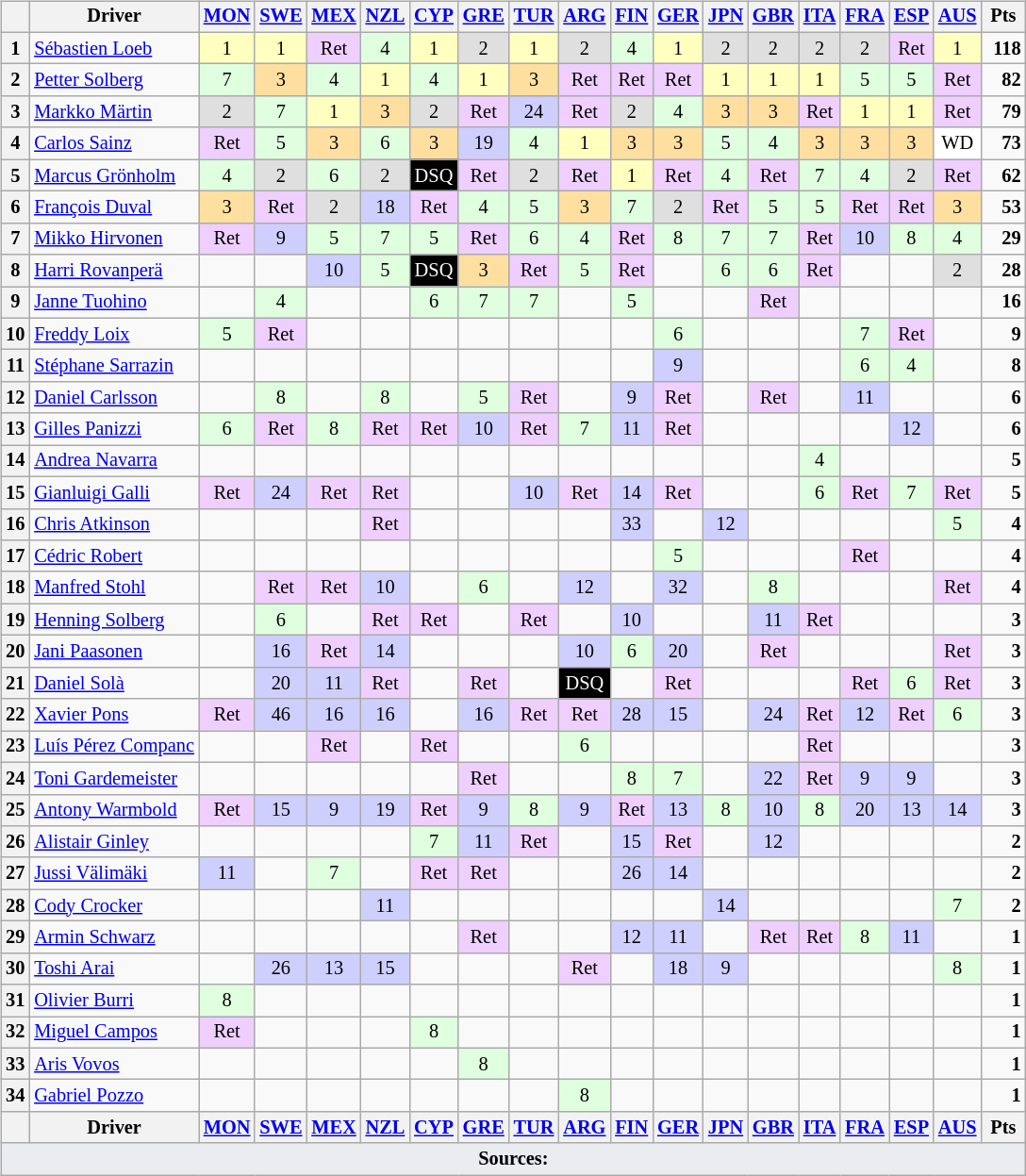<table>
<tr>
<td><br><table class="wikitable" style="font-size: 85%; text-align: center;">
<tr valign="top">
<th valign="middle"></th>
<th valign="middle">Driver</th>
<th><a href='#'>MON</a><br></th>
<th><a href='#'>SWE</a><br></th>
<th><a href='#'>MEX</a><br></th>
<th><a href='#'>NZL</a><br></th>
<th><a href='#'>CYP</a><br></th>
<th><a href='#'>GRE</a><br></th>
<th><a href='#'>TUR</a><br></th>
<th><a href='#'>ARG</a><br></th>
<th><a href='#'>FIN</a><br></th>
<th><a href='#'>GER</a><br></th>
<th><a href='#'>JPN</a><br></th>
<th><a href='#'>GBR</a><br></th>
<th><a href='#'>ITA</a><br></th>
<th><a href='#'>FRA</a><br></th>
<th><a href='#'>ESP</a><br></th>
<th><a href='#'>AUS</a><br></th>
<th valign="middle"> Pts </th>
</tr>
<tr>
<th>1</th>
<td align=left> <a href='#'>Sébastien Loeb</a></td>
<td style="background:#ffffbf;">1</td>
<td style="background:#ffffbf;">1</td>
<td style="background:#efcfff;">Ret</td>
<td style="background:#dfffdf;">4</td>
<td style="background:#ffffbf;">1</td>
<td style="background:#dfdfdf;">2</td>
<td style="background:#ffffbf;">1</td>
<td style="background:#dfdfdf;">2</td>
<td style="background:#dfffdf;">4</td>
<td style="background:#ffffbf;">1</td>
<td style="background:#dfdfdf;">2</td>
<td style="background:#dfdfdf;">2</td>
<td style="background:#dfdfdf;">2</td>
<td style="background:#dfdfdf;">2</td>
<td style="background:#efcfff;">Ret</td>
<td style="background:#ffffbf;">1</td>
<td align="right"><strong>118</strong></td>
</tr>
<tr>
<th>2</th>
<td align=left> <a href='#'>Petter Solberg</a></td>
<td style="background:#dfffdf;">7</td>
<td style="background:#ffdf9f;">3</td>
<td style="background:#dfffdf;">4</td>
<td style="background:#ffffbf;">1</td>
<td style="background:#dfffdf;">4</td>
<td style="background:#ffffbf;">1</td>
<td style="background:#ffdf9f;">3</td>
<td style="background:#efcfff;">Ret</td>
<td style="background:#efcfff;">Ret</td>
<td style="background:#efcfff;">Ret</td>
<td style="background:#ffffbf;">1</td>
<td style="background:#ffffbf;">1</td>
<td style="background:#ffffbf;">1</td>
<td style="background:#dfffdf;">5</td>
<td style="background:#dfffdf;">5</td>
<td style="background:#efcfff;">Ret</td>
<td align="right"><strong>82</strong></td>
</tr>
<tr>
<th>3</th>
<td align=left> <a href='#'>Markko Märtin</a></td>
<td style="background:#dfdfdf;">2</td>
<td style="background:#dfffdf;">7</td>
<td style="background:#ffffbf;">1</td>
<td style="background:#ffdf9f;">3</td>
<td style="background:#dfdfdf;">2</td>
<td style="background:#efcfff;">Ret</td>
<td style="background:#cfcfff;">24</td>
<td style="background:#efcfff;">Ret</td>
<td style="background:#dfdfdf;">2</td>
<td style="background:#dfffdf;">4</td>
<td style="background:#ffdf9f;">3</td>
<td style="background:#ffdf9f;">3</td>
<td style="background:#efcfff;">Ret</td>
<td style="background:#ffffbf;">1</td>
<td style="background:#ffffbf;">1</td>
<td style="background:#efcfff;">Ret</td>
<td align="right"><strong>79</strong></td>
</tr>
<tr>
<th>4</th>
<td align=left> <a href='#'>Carlos Sainz</a></td>
<td style="background:#efcfff;">Ret</td>
<td style="background:#dfffdf;">5</td>
<td style="background:#ffdf9f;">3</td>
<td style="background:#dfffdf;">6</td>
<td style="background:#ffdf9f;">3</td>
<td style="background:#cfcfff;">19</td>
<td style="background:#dfffdf;">4</td>
<td style="background:#ffffbf;">1</td>
<td style="background:#ffdf9f;">3</td>
<td style="background:#ffdf9f;">3</td>
<td style="background:#dfffdf;">5</td>
<td style="background:#dfffdf;">4</td>
<td style="background:#ffdf9f;">3</td>
<td style="background:#ffdf9f;">3</td>
<td style="background:#ffdf9f;">3</td>
<td style="background:#ffffff;">WD</td>
<td align="right"><strong>73</strong></td>
</tr>
<tr>
<th>5</th>
<td align=left> <a href='#'>Marcus Grönholm</a></td>
<td style="background:#dfffdf;">4</td>
<td style="background:#dfdfdf;">2</td>
<td style="background:#dfffdf;">6</td>
<td style="background:#dfdfdf;">2</td>
<td style="background:#000000; color:#ffffff">DSQ</td>
<td style="background:#efcfff;">Ret</td>
<td style="background:#dfdfdf;">2</td>
<td style="background:#efcfff;">Ret</td>
<td style="background:#ffffbf;">1</td>
<td style="background:#efcfff;">Ret</td>
<td style="background:#dfffdf;">4</td>
<td style="background:#efcfff;">Ret</td>
<td style="background:#dfffdf;">7</td>
<td style="background:#dfffdf;">4</td>
<td style="background:#dfdfdf;">2</td>
<td style="background:#efcfff;">Ret</td>
<td align="right"><strong>62</strong></td>
</tr>
<tr>
<th>6</th>
<td align=left> <a href='#'>François Duval</a></td>
<td style="background:#ffdf9f;">3</td>
<td style="background:#efcfff;">Ret</td>
<td style="background:#dfdfdf;">2</td>
<td style="background:#cfcfff;">18</td>
<td style="background:#efcfff;">Ret</td>
<td style="background:#dfffdf;">4</td>
<td style="background:#dfffdf;">5</td>
<td style="background:#ffdf9f;">3</td>
<td style="background:#dfffdf;">7</td>
<td style="background:#dfdfdf;">2</td>
<td style="background:#efcfff;">Ret</td>
<td style="background:#dfffdf;">5</td>
<td style="background:#dfffdf;">5</td>
<td style="background:#efcfff;">Ret</td>
<td style="background:#efcfff;">Ret</td>
<td style="background:#ffdf9f;">3</td>
<td align="right"><strong>53</strong></td>
</tr>
<tr>
<th>7</th>
<td align=left> <a href='#'>Mikko Hirvonen</a></td>
<td style="background:#efcfff;">Ret</td>
<td style="background:#cfcfff;">9</td>
<td style="background:#dfffdf;">5</td>
<td style="background:#dfffdf;">7</td>
<td style="background:#dfffdf;">5</td>
<td style="background:#efcfff;">Ret</td>
<td style="background:#dfffdf;">6</td>
<td style="background:#dfffdf;">4</td>
<td style="background:#efcfff;">Ret</td>
<td style="background:#dfffdf;">8</td>
<td style="background:#dfffdf;">7</td>
<td style="background:#dfffdf;">7</td>
<td style="background:#efcfff;">Ret</td>
<td style="background:#cfcfff;">10</td>
<td style="background:#dfffdf;">8</td>
<td style="background:#dfffdf;">4</td>
<td align="right"><strong>29</strong></td>
</tr>
<tr>
<th>8</th>
<td align=left> <a href='#'>Harri Rovanperä</a></td>
<td></td>
<td></td>
<td style="background:#cfcfff;">10</td>
<td style="background:#dfffdf;">5</td>
<td style="background:#000000; color:#ffffff">DSQ</td>
<td style="background:#ffdf9f;">3</td>
<td style="background:#efcfff;">Ret</td>
<td style="background:#dfffdf;">5</td>
<td style="background:#efcfff;">Ret</td>
<td></td>
<td style="background:#dfffdf;">6</td>
<td style="background:#dfffdf;">6</td>
<td style="background:#efcfff;">Ret</td>
<td></td>
<td></td>
<td style="background:#dfdfdf;">2</td>
<td align="right"><strong>28</strong></td>
</tr>
<tr>
<th>9</th>
<td align=left> <a href='#'>Janne Tuohino</a></td>
<td></td>
<td style="background:#dfffdf;">4</td>
<td></td>
<td></td>
<td style="background:#dfffdf;">6</td>
<td style="background:#dfffdf;">7</td>
<td style="background:#dfffdf;">7</td>
<td></td>
<td style="background:#dfffdf;">5</td>
<td></td>
<td></td>
<td style="background:#efcfff;">Ret</td>
<td></td>
<td></td>
<td></td>
<td></td>
<td align="right"><strong>16</strong></td>
</tr>
<tr>
<th>10</th>
<td align=left> <a href='#'>Freddy Loix</a></td>
<td style="background:#dfffdf;">5</td>
<td style="background:#efcfff;">Ret</td>
<td></td>
<td></td>
<td></td>
<td></td>
<td></td>
<td></td>
<td></td>
<td style="background:#dfffdf;">6</td>
<td></td>
<td></td>
<td></td>
<td style="background:#dfffdf;">7</td>
<td style="background:#efcfff;">Ret</td>
<td></td>
<td align="right"><strong>9</strong></td>
</tr>
<tr>
<th>11</th>
<td align=left> <a href='#'>Stéphane Sarrazin</a></td>
<td></td>
<td></td>
<td></td>
<td></td>
<td></td>
<td></td>
<td></td>
<td></td>
<td></td>
<td style="background:#cfcfff;">9</td>
<td></td>
<td></td>
<td></td>
<td style="background:#dfffdf;">6</td>
<td style="background:#dfffdf;">4</td>
<td></td>
<td align="right"><strong>8</strong></td>
</tr>
<tr>
<th>12</th>
<td align=left> <a href='#'>Daniel Carlsson</a></td>
<td></td>
<td style="background:#dfffdf;">8</td>
<td></td>
<td style="background:#dfffdf;">8</td>
<td></td>
<td style="background:#dfffdf;">5</td>
<td style="background:#efcfff;">Ret</td>
<td></td>
<td style="background:#cfcfff;">9</td>
<td style="background:#efcfff;">Ret</td>
<td></td>
<td style="background:#efcfff;">Ret</td>
<td></td>
<td style="background:#cfcfff;">11</td>
<td></td>
<td></td>
<td align="right"><strong>6</strong></td>
</tr>
<tr>
<th>13</th>
<td align=left> <a href='#'>Gilles Panizzi</a></td>
<td style="background:#dfffdf;">6</td>
<td style="background:#efcfff;">Ret</td>
<td style="background:#dfffdf;">8</td>
<td style="background:#efcfff;">Ret</td>
<td style="background:#efcfff;">Ret</td>
<td style="background:#cfcfff;">10</td>
<td style="background:#efcfff;">Ret</td>
<td style="background:#dfffdf;">7</td>
<td style="background:#cfcfff;">11</td>
<td style="background:#efcfff;">Ret</td>
<td></td>
<td></td>
<td></td>
<td></td>
<td style="background:#cfcfff;">12</td>
<td></td>
<td align="right"><strong>6</strong></td>
</tr>
<tr>
<th>14</th>
<td align=left> <a href='#'>Andrea Navarra</a></td>
<td></td>
<td></td>
<td></td>
<td></td>
<td></td>
<td></td>
<td></td>
<td></td>
<td></td>
<td></td>
<td></td>
<td></td>
<td style="background:#dfffdf;">4</td>
<td></td>
<td></td>
<td></td>
<td align="right"><strong>5</strong></td>
</tr>
<tr>
<th>15</th>
<td align=left> <a href='#'>Gianluigi Galli</a></td>
<td style="background:#efcfff;">Ret</td>
<td style="background:#cfcfff;">24</td>
<td style="background:#efcfff;">Ret</td>
<td style="background:#efcfff;">Ret</td>
<td></td>
<td></td>
<td style="background:#cfcfff;">10</td>
<td style="background:#efcfff;">Ret</td>
<td style="background:#cfcfff;">14</td>
<td style="background:#efcfff;">Ret</td>
<td></td>
<td></td>
<td style="background:#dfffdf;">6</td>
<td style="background:#efcfff;">Ret</td>
<td style="background:#dfffdf;">7</td>
<td style="background:#efcfff;">Ret</td>
<td align="right"><strong>5</strong></td>
</tr>
<tr>
<th>16</th>
<td align=left> <a href='#'>Chris Atkinson</a></td>
<td></td>
<td></td>
<td></td>
<td style="background:#efcfff;">Ret</td>
<td></td>
<td></td>
<td></td>
<td></td>
<td style="background:#cfcfff;">33</td>
<td></td>
<td style="background:#cfcfff;">12</td>
<td></td>
<td></td>
<td></td>
<td></td>
<td style="background:#dfffdf;">5</td>
<td align="right"><strong>4</strong></td>
</tr>
<tr>
<th>17</th>
<td align=left> <a href='#'>Cédric Robert</a></td>
<td></td>
<td></td>
<td></td>
<td></td>
<td></td>
<td></td>
<td></td>
<td></td>
<td></td>
<td style="background:#dfffdf;">5</td>
<td></td>
<td></td>
<td></td>
<td style="background:#efcfff;">Ret</td>
<td></td>
<td></td>
<td align="right"><strong>4</strong></td>
</tr>
<tr>
<th>18</th>
<td align=left> <a href='#'>Manfred Stohl</a></td>
<td></td>
<td style="background:#efcfff;">Ret</td>
<td style="background:#efcfff;">Ret</td>
<td style="background:#cfcfff;">10</td>
<td></td>
<td style="background:#dfffdf;">6</td>
<td></td>
<td style="background:#cfcfff;">12</td>
<td></td>
<td style="background:#cfcfff;">32</td>
<td></td>
<td style="background:#dfffdf;">8</td>
<td></td>
<td></td>
<td></td>
<td style="background:#efcfff;">Ret</td>
<td align="right"><strong>4</strong></td>
</tr>
<tr>
<th>19</th>
<td align=left> <a href='#'>Henning Solberg</a></td>
<td></td>
<td style="background:#dfffdf;">6</td>
<td></td>
<td style="background:#efcfff;">Ret</td>
<td style="background:#efcfff;">Ret</td>
<td></td>
<td style="background:#efcfff;">Ret</td>
<td></td>
<td style="background:#cfcfff;">10</td>
<td></td>
<td></td>
<td style="background:#cfcfff;">11</td>
<td style="background:#efcfff;">Ret</td>
<td></td>
<td></td>
<td></td>
<td align="right"><strong>3</strong></td>
</tr>
<tr>
<th>20</th>
<td align=left> <a href='#'>Jani Paasonen</a></td>
<td></td>
<td style="background:#cfcfff;">16</td>
<td style="background:#efcfff;">Ret</td>
<td style="background:#cfcfff;">14</td>
<td></td>
<td></td>
<td></td>
<td style="background:#cfcfff;">10</td>
<td style="background:#dfffdf;">6</td>
<td style="background:#cfcfff;">20</td>
<td></td>
<td style="background:#efcfff;">Ret</td>
<td></td>
<td></td>
<td></td>
<td style="background:#efcfff;">Ret</td>
<td align="right"><strong>3</strong></td>
</tr>
<tr>
<th>21</th>
<td align=left> <a href='#'>Daniel Solà</a></td>
<td></td>
<td style="background:#cfcfff;">20</td>
<td style="background:#cfcfff;">11</td>
<td style="background:#efcfff;">Ret</td>
<td></td>
<td style="background:#efcfff;">Ret</td>
<td></td>
<td style="background:#000000; color:#ffffff">DSQ</td>
<td></td>
<td style="background:#efcfff;">Ret</td>
<td></td>
<td></td>
<td></td>
<td style="background:#efcfff;">Ret</td>
<td style="background:#dfffdf;">6</td>
<td style="background:#efcfff;">Ret</td>
<td align="right"><strong>3</strong></td>
</tr>
<tr>
<th>22</th>
<td align=left> <a href='#'>Xavier Pons</a></td>
<td style="background:#efcfff;">Ret</td>
<td style="background:#cfcfff;">46</td>
<td style="background:#cfcfff;">16</td>
<td style="background:#cfcfff;">16</td>
<td></td>
<td style="background:#cfcfff;">16</td>
<td style="background:#efcfff;">Ret</td>
<td style="background:#efcfff;">Ret</td>
<td style="background:#cfcfff;">28</td>
<td style="background:#cfcfff;">15</td>
<td></td>
<td style="background:#cfcfff;">24</td>
<td style="background:#efcfff;">Ret</td>
<td style="background:#cfcfff;">12</td>
<td style="background:#efcfff;">Ret</td>
<td style="background:#dfffdf;">6</td>
<td align="right"><strong>3</strong></td>
</tr>
<tr>
<th>23</th>
<td align=left nowrap> <a href='#'>Luís Pérez Companc</a></td>
<td></td>
<td></td>
<td style="background:#efcfff;">Ret</td>
<td></td>
<td style="background:#efcfff;">Ret</td>
<td></td>
<td></td>
<td style="background:#dfffdf;">6</td>
<td></td>
<td></td>
<td></td>
<td></td>
<td style="background:#efcfff;">Ret</td>
<td></td>
<td></td>
<td></td>
<td align="right"><strong>3</strong></td>
</tr>
<tr>
<th>24</th>
<td align=left> <a href='#'>Toni Gardemeister</a></td>
<td></td>
<td></td>
<td></td>
<td></td>
<td></td>
<td style="background:#efcfff;">Ret</td>
<td></td>
<td></td>
<td style="background:#dfffdf;">8</td>
<td style="background:#dfffdf;">7</td>
<td></td>
<td style="background:#cfcfff;">22</td>
<td style="background:#efcfff;">Ret</td>
<td style="background:#cfcfff;">9</td>
<td style="background:#cfcfff;">9</td>
<td></td>
<td align="right"><strong>3</strong></td>
</tr>
<tr>
<th>25</th>
<td align=left> <a href='#'>Antony Warmbold</a></td>
<td style="background:#efcfff;">Ret</td>
<td style="background:#cfcfff;">15</td>
<td style="background:#cfcfff;">9</td>
<td style="background:#cfcfff;">19</td>
<td style="background:#efcfff;">Ret</td>
<td style="background:#cfcfff;">9</td>
<td style="background:#dfffdf;">8</td>
<td style="background:#cfcfff;">9</td>
<td style="background:#efcfff;">Ret</td>
<td style="background:#cfcfff;">13</td>
<td style="background:#dfffdf;">8</td>
<td style="background:#cfcfff;">10</td>
<td style="background:#dfffdf;">8</td>
<td style="background:#cfcfff;">20</td>
<td style="background:#cfcfff;">13</td>
<td style="background:#cfcfff;">14</td>
<td align="right"><strong>3</strong></td>
</tr>
<tr>
<th>26</th>
<td align=left> <a href='#'>Alistair Ginley</a></td>
<td></td>
<td></td>
<td></td>
<td></td>
<td style="background:#dfffdf;">7</td>
<td style="background:#cfcfff;">11</td>
<td style="background:#efcfff;">Ret</td>
<td></td>
<td style="background:#cfcfff;">15</td>
<td style="background:#efcfff;">Ret</td>
<td></td>
<td style="background:#cfcfff;">12</td>
<td></td>
<td></td>
<td></td>
<td></td>
<td align="right"><strong>2</strong></td>
</tr>
<tr>
<th>27</th>
<td align=left> <a href='#'>Jussi Välimäki</a></td>
<td style="background:#cfcfff;">11</td>
<td></td>
<td style="background:#dfffdf;">7</td>
<td></td>
<td style="background:#efcfff;">Ret</td>
<td style="background:#efcfff;">Ret</td>
<td></td>
<td></td>
<td style="background:#cfcfff;">26</td>
<td style="background:#cfcfff;">14</td>
<td></td>
<td></td>
<td></td>
<td></td>
<td></td>
<td></td>
<td align="right"><strong>2</strong></td>
</tr>
<tr>
<th>28</th>
<td align=left> <a href='#'>Cody Crocker</a></td>
<td></td>
<td></td>
<td></td>
<td style="background:#cfcfff;">11</td>
<td></td>
<td></td>
<td></td>
<td></td>
<td></td>
<td></td>
<td style="background:#cfcfff;">14</td>
<td></td>
<td></td>
<td></td>
<td></td>
<td style="background:#dfffdf;">7</td>
<td align="right"><strong>2</strong></td>
</tr>
<tr>
<th>29</th>
<td align=left> <a href='#'>Armin Schwarz</a></td>
<td></td>
<td></td>
<td></td>
<td></td>
<td></td>
<td style="background:#efcfff;">Ret</td>
<td></td>
<td></td>
<td style="background:#cfcfff;">12</td>
<td style="background:#cfcfff;">11</td>
<td></td>
<td style="background:#efcfff;">Ret</td>
<td style="background:#efcfff;">Ret</td>
<td style="background:#dfffdf;">8</td>
<td style="background:#cfcfff;">11</td>
<td></td>
<td align="right"><strong>1</strong></td>
</tr>
<tr>
<th>30</th>
<td align=left> <a href='#'>Toshi Arai</a></td>
<td></td>
<td style="background:#cfcfff;">26</td>
<td style="background:#cfcfff;">13</td>
<td style="background:#cfcfff;">15</td>
<td></td>
<td></td>
<td></td>
<td style="background:#efcfff;">Ret</td>
<td></td>
<td style="background:#cfcfff;">18</td>
<td style="background:#cfcfff;">9</td>
<td></td>
<td></td>
<td></td>
<td></td>
<td style="background:#dfffdf;">8</td>
<td align="right"><strong>1</strong></td>
</tr>
<tr>
<th>31</th>
<td align=left> <a href='#'>Olivier Burri</a></td>
<td style="background:#dfffdf;">8</td>
<td></td>
<td></td>
<td></td>
<td></td>
<td></td>
<td></td>
<td></td>
<td></td>
<td></td>
<td></td>
<td></td>
<td></td>
<td></td>
<td></td>
<td></td>
<td align="right"><strong>1</strong></td>
</tr>
<tr>
<th>32</th>
<td align=left> <a href='#'>Miguel Campos</a></td>
<td style="background:#efcfff;">Ret</td>
<td></td>
<td></td>
<td></td>
<td style="background:#dfffdf;">8</td>
<td></td>
<td></td>
<td></td>
<td></td>
<td></td>
<td></td>
<td></td>
<td></td>
<td></td>
<td></td>
<td></td>
<td align="right"><strong>1</strong></td>
</tr>
<tr>
<th>33</th>
<td align=left> <a href='#'>Aris Vovos</a></td>
<td></td>
<td></td>
<td></td>
<td></td>
<td></td>
<td style="background:#dfffdf;">8</td>
<td></td>
<td></td>
<td></td>
<td></td>
<td></td>
<td></td>
<td></td>
<td></td>
<td></td>
<td></td>
<td align="right"><strong>1</strong></td>
</tr>
<tr>
<th>34</th>
<td align=left> <a href='#'>Gabriel Pozzo</a></td>
<td></td>
<td></td>
<td></td>
<td></td>
<td></td>
<td></td>
<td></td>
<td style="background:#dfffdf;">8</td>
<td></td>
<td></td>
<td></td>
<td></td>
<td></td>
<td></td>
<td></td>
<td></td>
<td align="right"><strong>1</strong></td>
</tr>
<tr valign="top">
<th valign="middle"></th>
<th valign="middle">Driver</th>
<th><a href='#'>MON</a><br></th>
<th><a href='#'>SWE</a><br></th>
<th><a href='#'>MEX</a><br></th>
<th><a href='#'>NZL</a><br></th>
<th><a href='#'>CYP</a><br></th>
<th><a href='#'>GRE</a><br></th>
<th><a href='#'>TUR</a><br></th>
<th><a href='#'>ARG</a><br></th>
<th><a href='#'>FIN</a><br></th>
<th><a href='#'>GER</a><br></th>
<th><a href='#'>JPN</a><br></th>
<th><a href='#'>GBR</a><br></th>
<th><a href='#'>ITA</a><br></th>
<th><a href='#'>FRA</a><br></th>
<th><a href='#'>ESP</a><br></th>
<th><a href='#'>AUS</a><br></th>
<th valign="middle"> Pts </th>
</tr>
<tr>
<td colspan="19" style="background-color:#EAECF0;text-align:center"><strong>Sources:</strong></td>
</tr>
</table>
</td>
<td valign="top"><br></td>
</tr>
</table>
